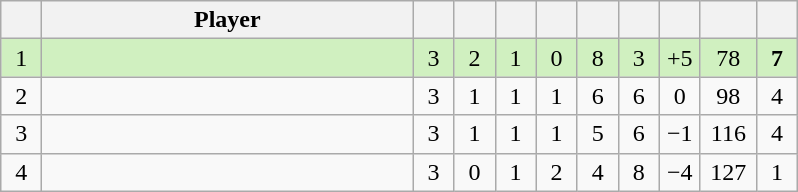<table class="wikitable" style="text-align:center; margin: 1em auto 1em auto, align:left">
<tr>
<th width=20></th>
<th width=240>Player</th>
<th width=20></th>
<th width=20></th>
<th width=20></th>
<th width=20></th>
<th width=20></th>
<th width=20></th>
<th width=20></th>
<th width=30></th>
<th width=20></th>
</tr>
<tr style="background:#D0F0C0;">
<td>1</td>
<td align=left></td>
<td>3</td>
<td>2</td>
<td>1</td>
<td>0</td>
<td>8</td>
<td>3</td>
<td>+5</td>
<td>78</td>
<td><strong>7</strong></td>
</tr>
<tr style=>
<td>2</td>
<td align=left></td>
<td>3</td>
<td>1</td>
<td>1</td>
<td>1</td>
<td>6</td>
<td>6</td>
<td>0</td>
<td>98</td>
<td>4</td>
</tr>
<tr style=>
<td>3</td>
<td align=left></td>
<td>3</td>
<td>1</td>
<td>1</td>
<td>1</td>
<td>5</td>
<td>6</td>
<td>−1</td>
<td>116</td>
<td>4</td>
</tr>
<tr style=>
<td>4</td>
<td align=left></td>
<td>3</td>
<td>0</td>
<td>1</td>
<td>2</td>
<td>4</td>
<td>8</td>
<td>−4</td>
<td>127</td>
<td>1</td>
</tr>
</table>
